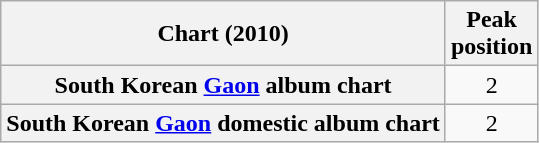<table class="wikitable plainrowheaders sortable" style="text-align:center;" border="1">
<tr>
<th scope="col">Chart (2010)</th>
<th scope="col">Peak<br>position</th>
</tr>
<tr>
<th scope="row">South Korean <a href='#'>Gaon</a> album chart</th>
<td>2</td>
</tr>
<tr>
<th scope="row">South Korean <a href='#'>Gaon</a> domestic album chart</th>
<td>2</td>
</tr>
</table>
